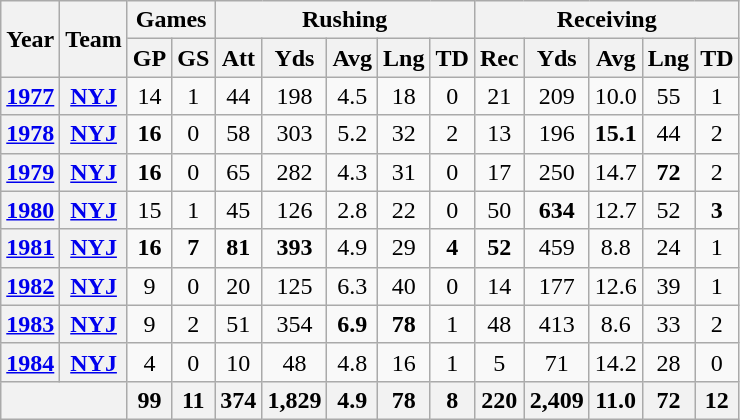<table class="wikitable" style="text-align:center;">
<tr>
<th rowspan="2">Year</th>
<th rowspan="2">Team</th>
<th colspan="2">Games</th>
<th colspan="5">Rushing</th>
<th colspan="5">Receiving</th>
</tr>
<tr>
<th>GP</th>
<th>GS</th>
<th>Att</th>
<th>Yds</th>
<th>Avg</th>
<th>Lng</th>
<th>TD</th>
<th>Rec</th>
<th>Yds</th>
<th>Avg</th>
<th>Lng</th>
<th>TD</th>
</tr>
<tr>
<th><a href='#'>1977</a></th>
<th><a href='#'>NYJ</a></th>
<td>14</td>
<td>1</td>
<td>44</td>
<td>198</td>
<td>4.5</td>
<td>18</td>
<td>0</td>
<td>21</td>
<td>209</td>
<td>10.0</td>
<td>55</td>
<td>1</td>
</tr>
<tr>
<th><a href='#'>1978</a></th>
<th><a href='#'>NYJ</a></th>
<td><strong>16</strong></td>
<td>0</td>
<td>58</td>
<td>303</td>
<td>5.2</td>
<td>32</td>
<td>2</td>
<td>13</td>
<td>196</td>
<td><strong>15.1</strong></td>
<td>44</td>
<td>2</td>
</tr>
<tr>
<th><a href='#'>1979</a></th>
<th><a href='#'>NYJ</a></th>
<td><strong>16</strong></td>
<td>0</td>
<td>65</td>
<td>282</td>
<td>4.3</td>
<td>31</td>
<td>0</td>
<td>17</td>
<td>250</td>
<td>14.7</td>
<td><strong>72</strong></td>
<td>2</td>
</tr>
<tr>
<th><a href='#'>1980</a></th>
<th><a href='#'>NYJ</a></th>
<td>15</td>
<td>1</td>
<td>45</td>
<td>126</td>
<td>2.8</td>
<td>22</td>
<td>0</td>
<td>50</td>
<td><strong>634</strong></td>
<td>12.7</td>
<td>52</td>
<td><strong>3</strong></td>
</tr>
<tr>
<th><a href='#'>1981</a></th>
<th><a href='#'>NYJ</a></th>
<td><strong>16</strong></td>
<td><strong>7</strong></td>
<td><strong>81</strong></td>
<td><strong>393</strong></td>
<td>4.9</td>
<td>29</td>
<td><strong>4</strong></td>
<td><strong>52</strong></td>
<td>459</td>
<td>8.8</td>
<td>24</td>
<td>1</td>
</tr>
<tr>
<th><a href='#'>1982</a></th>
<th><a href='#'>NYJ</a></th>
<td>9</td>
<td>0</td>
<td>20</td>
<td>125</td>
<td>6.3</td>
<td>40</td>
<td>0</td>
<td>14</td>
<td>177</td>
<td>12.6</td>
<td>39</td>
<td>1</td>
</tr>
<tr>
<th><a href='#'>1983</a></th>
<th><a href='#'>NYJ</a></th>
<td>9</td>
<td>2</td>
<td>51</td>
<td>354</td>
<td><strong>6.9</strong></td>
<td><strong>78</strong></td>
<td>1</td>
<td>48</td>
<td>413</td>
<td>8.6</td>
<td>33</td>
<td>2</td>
</tr>
<tr>
<th><a href='#'>1984</a></th>
<th><a href='#'>NYJ</a></th>
<td>4</td>
<td>0</td>
<td>10</td>
<td>48</td>
<td>4.8</td>
<td>16</td>
<td>1</td>
<td>5</td>
<td>71</td>
<td>14.2</td>
<td>28</td>
<td>0</td>
</tr>
<tr>
<th colspan="2"></th>
<th>99</th>
<th>11</th>
<th>374</th>
<th>1,829</th>
<th>4.9</th>
<th>78</th>
<th>8</th>
<th>220</th>
<th>2,409</th>
<th>11.0</th>
<th>72</th>
<th>12</th>
</tr>
</table>
